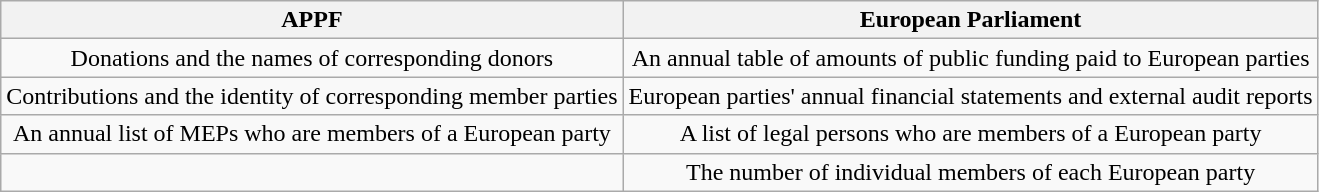<table class="wikitable centre sortable" style="text-align:center; max-width:70%">
<tr>
<th>APPF</th>
<th>European Parliament</th>
</tr>
<tr>
<td>Donations and the names of corresponding donors</td>
<td>An annual table of amounts of public funding paid to European parties</td>
</tr>
<tr>
<td>Contributions and the identity of corresponding member parties</td>
<td>European parties' annual financial statements and external audit reports</td>
</tr>
<tr>
<td>An annual list of MEPs who are members of a European party</td>
<td>A list of legal persons who are members of a European party</td>
</tr>
<tr>
<td></td>
<td>The number of individual members of each European party</td>
</tr>
</table>
